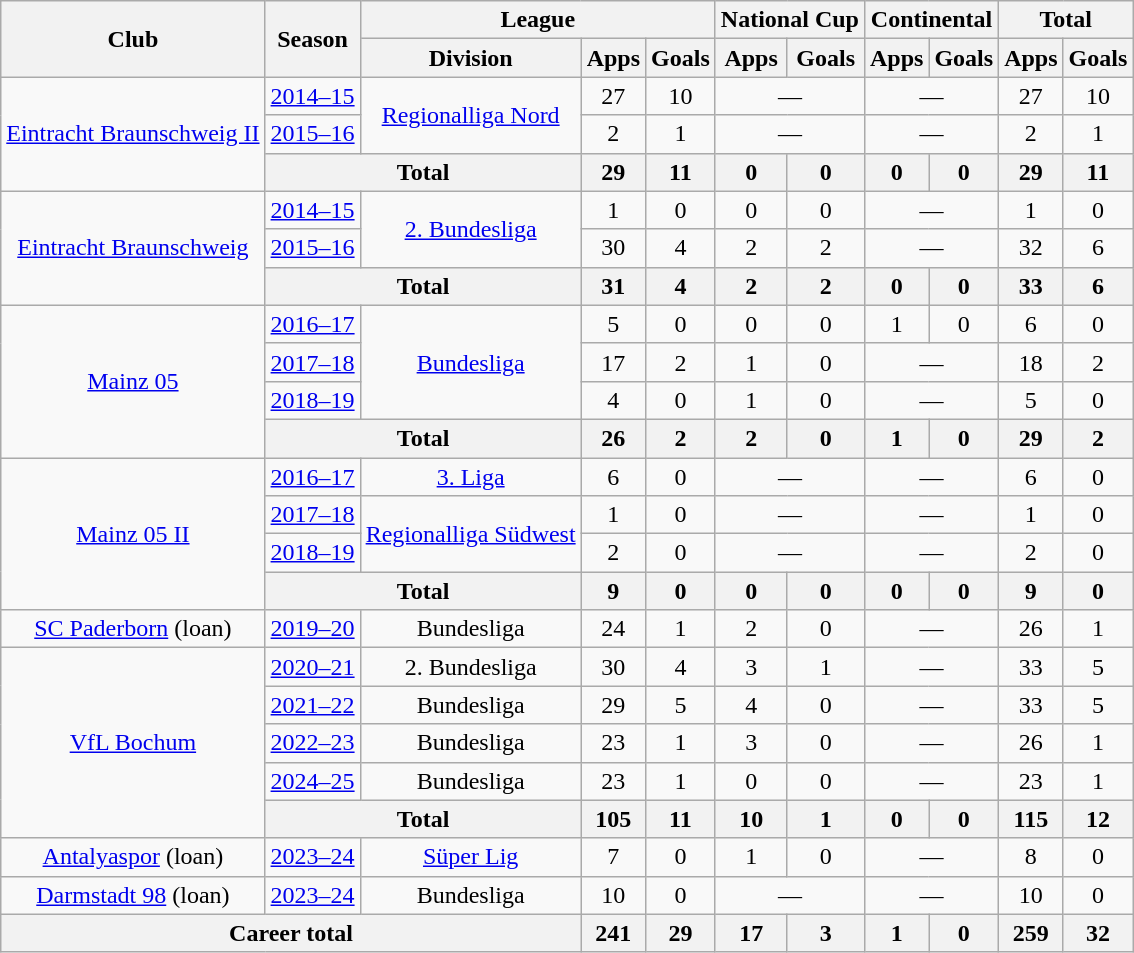<table class="wikitable" style="text-align:center">
<tr>
<th rowspan="2">Club</th>
<th rowspan="2">Season</th>
<th colspan="3">League</th>
<th colspan="2">National Cup</th>
<th colspan="2">Continental</th>
<th colspan="2">Total</th>
</tr>
<tr>
<th>Division</th>
<th>Apps</th>
<th>Goals</th>
<th>Apps</th>
<th>Goals</th>
<th>Apps</th>
<th>Goals</th>
<th>Apps</th>
<th>Goals</th>
</tr>
<tr>
<td rowspan="3"><a href='#'>Eintracht Braunschweig II</a></td>
<td><a href='#'>2014–15</a></td>
<td rowspan="2"><a href='#'>Regionalliga Nord</a></td>
<td>27</td>
<td>10</td>
<td colspan="2">—</td>
<td colspan="2">—</td>
<td>27</td>
<td>10</td>
</tr>
<tr>
<td><a href='#'>2015–16</a></td>
<td>2</td>
<td>1</td>
<td colspan="2">—</td>
<td colspan="2">—</td>
<td>2</td>
<td>1</td>
</tr>
<tr>
<th colspan="2">Total</th>
<th>29</th>
<th>11</th>
<th>0</th>
<th>0</th>
<th>0</th>
<th>0</th>
<th>29</th>
<th>11</th>
</tr>
<tr>
<td rowspan="3"><a href='#'>Eintracht Braunschweig</a></td>
<td><a href='#'>2014–15</a></td>
<td rowspan="2"><a href='#'>2. Bundesliga</a></td>
<td>1</td>
<td>0</td>
<td>0</td>
<td>0</td>
<td colspan="2">—</td>
<td>1</td>
<td>0</td>
</tr>
<tr>
<td><a href='#'>2015–16</a></td>
<td>30</td>
<td>4</td>
<td>2</td>
<td>2</td>
<td colspan="2">—</td>
<td>32</td>
<td>6</td>
</tr>
<tr>
<th colspan="2">Total</th>
<th>31</th>
<th>4</th>
<th>2</th>
<th>2</th>
<th>0</th>
<th>0</th>
<th>33</th>
<th>6</th>
</tr>
<tr>
<td rowspan="4"><a href='#'>Mainz 05</a></td>
<td><a href='#'>2016–17</a></td>
<td rowspan="3"><a href='#'>Bundesliga</a></td>
<td>5</td>
<td>0</td>
<td>0</td>
<td>0</td>
<td>1</td>
<td>0</td>
<td>6</td>
<td>0</td>
</tr>
<tr>
<td><a href='#'>2017–18</a></td>
<td>17</td>
<td>2</td>
<td>1</td>
<td>0</td>
<td colspan="2">—</td>
<td>18</td>
<td>2</td>
</tr>
<tr>
<td><a href='#'>2018–19</a></td>
<td>4</td>
<td>0</td>
<td>1</td>
<td>0</td>
<td colspan="2">—</td>
<td>5</td>
<td>0</td>
</tr>
<tr>
<th colspan="2">Total</th>
<th>26</th>
<th>2</th>
<th>2</th>
<th>0</th>
<th>1</th>
<th>0</th>
<th>29</th>
<th>2</th>
</tr>
<tr>
<td rowspan="4"><a href='#'>Mainz 05 II</a></td>
<td><a href='#'>2016–17</a></td>
<td><a href='#'>3. Liga</a></td>
<td>6</td>
<td>0</td>
<td colspan="2">—</td>
<td colspan="2">—</td>
<td>6</td>
<td>0</td>
</tr>
<tr>
<td><a href='#'>2017–18</a></td>
<td rowspan="2"><a href='#'>Regionalliga Südwest</a></td>
<td>1</td>
<td>0</td>
<td colspan="2">—</td>
<td colspan="2">—</td>
<td>1</td>
<td>0</td>
</tr>
<tr>
<td><a href='#'>2018–19</a></td>
<td>2</td>
<td>0</td>
<td colspan="2">—</td>
<td colspan="2">—</td>
<td>2</td>
<td>0</td>
</tr>
<tr>
<th colspan="2">Total</th>
<th>9</th>
<th>0</th>
<th>0</th>
<th>0</th>
<th>0</th>
<th>0</th>
<th>9</th>
<th>0</th>
</tr>
<tr>
<td><a href='#'>SC Paderborn</a> (loan)</td>
<td><a href='#'>2019–20</a></td>
<td>Bundesliga</td>
<td>24</td>
<td>1</td>
<td>2</td>
<td>0</td>
<td colspan="2">—</td>
<td>26</td>
<td>1</td>
</tr>
<tr>
<td rowspan="5"><a href='#'>VfL Bochum</a></td>
<td><a href='#'>2020–21</a></td>
<td>2. Bundesliga</td>
<td>30</td>
<td>4</td>
<td>3</td>
<td>1</td>
<td colspan="2">—</td>
<td>33</td>
<td>5</td>
</tr>
<tr>
<td><a href='#'>2021–22</a></td>
<td>Bundesliga</td>
<td>29</td>
<td>5</td>
<td>4</td>
<td>0</td>
<td colspan="2">—</td>
<td>33</td>
<td>5</td>
</tr>
<tr>
<td><a href='#'>2022–23</a></td>
<td>Bundesliga</td>
<td>23</td>
<td>1</td>
<td>3</td>
<td>0</td>
<td colspan="2">—</td>
<td>26</td>
<td>1</td>
</tr>
<tr>
<td><a href='#'>2024–25</a></td>
<td>Bundesliga</td>
<td>23</td>
<td>1</td>
<td>0</td>
<td>0</td>
<td colspan="2">—</td>
<td>23</td>
<td>1</td>
</tr>
<tr>
<th colspan="2">Total</th>
<th>105</th>
<th>11</th>
<th>10</th>
<th>1</th>
<th>0</th>
<th>0</th>
<th>115</th>
<th>12</th>
</tr>
<tr>
<td><a href='#'>Antalyaspor</a> (loan)</td>
<td><a href='#'>2023–24</a></td>
<td><a href='#'>Süper Lig</a></td>
<td>7</td>
<td>0</td>
<td>1</td>
<td>0</td>
<td colspan="2">—</td>
<td>8</td>
<td>0</td>
</tr>
<tr>
<td><a href='#'>Darmstadt 98</a> (loan)</td>
<td><a href='#'>2023–24</a></td>
<td>Bundesliga</td>
<td>10</td>
<td>0</td>
<td colspan="2">—</td>
<td colspan="2">—</td>
<td>10</td>
<td>0</td>
</tr>
<tr>
<th colspan="3">Career total</th>
<th>241</th>
<th>29</th>
<th>17</th>
<th>3</th>
<th>1</th>
<th>0</th>
<th>259</th>
<th>32</th>
</tr>
</table>
